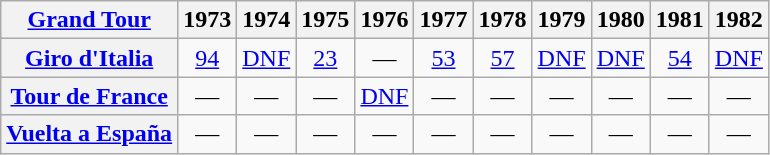<table class="wikitable plainrowheaders">
<tr>
<th scope="col"><a href='#'>Grand Tour</a></th>
<th scope="col">1973</th>
<th scope="col">1974</th>
<th scope="col">1975</th>
<th scope="col">1976</th>
<th scope="col">1977</th>
<th scope="col">1978</th>
<th scope="col">1979</th>
<th scope="col">1980</th>
<th scope="col">1981</th>
<th scope="col">1982</th>
</tr>
<tr style="text-align:center;">
<th scope="row"> <a href='#'>Giro d'Italia</a></th>
<td><a href='#'>94</a></td>
<td><a href='#'>DNF</a></td>
<td><a href='#'>23</a></td>
<td>—</td>
<td><a href='#'>53</a></td>
<td><a href='#'>57</a></td>
<td><a href='#'>DNF</a></td>
<td><a href='#'>DNF</a></td>
<td><a href='#'>54</a></td>
<td><a href='#'>DNF</a></td>
</tr>
<tr style="text-align:center;">
<th scope="row"> <a href='#'>Tour de France</a></th>
<td>—</td>
<td>—</td>
<td>—</td>
<td style="text-align:center;"><a href='#'>DNF</a></td>
<td>—</td>
<td>—</td>
<td>—</td>
<td>—</td>
<td>—</td>
<td>—</td>
</tr>
<tr style="text-align:center;">
<th scope="row"> <a href='#'>Vuelta a España</a></th>
<td>—</td>
<td>—</td>
<td>—</td>
<td>—</td>
<td>—</td>
<td>—</td>
<td>—</td>
<td>—</td>
<td>—</td>
<td>—</td>
</tr>
</table>
